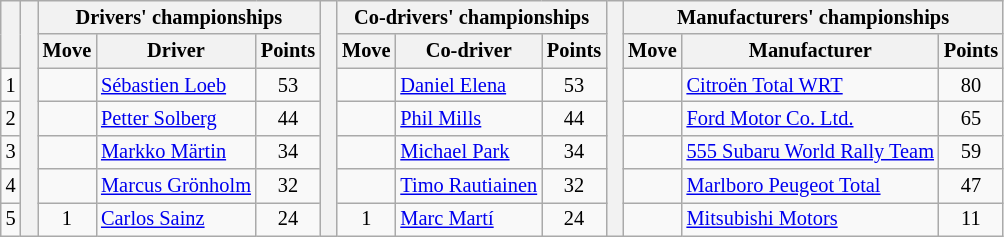<table class="wikitable" style="font-size:85%;">
<tr>
<th rowspan="2"></th>
<th rowspan="7" style="width:5px;"></th>
<th colspan="3">Drivers' championships</th>
<th rowspan="7" style="width:5px;"></th>
<th colspan="3" nowrap>Co-drivers' championships</th>
<th rowspan="7" style="width:5px;"></th>
<th colspan="3" nowrap>Manufacturers' championships</th>
</tr>
<tr>
<th>Move</th>
<th>Driver</th>
<th>Points</th>
<th>Move</th>
<th>Co-driver</th>
<th>Points</th>
<th>Move</th>
<th>Manufacturer</th>
<th>Points</th>
</tr>
<tr>
<td align="center">1</td>
<td align="center"></td>
<td> <a href='#'>Sébastien Loeb</a></td>
<td align="center">53</td>
<td align="center"></td>
<td> <a href='#'>Daniel Elena</a></td>
<td align="center">53</td>
<td align="center"></td>
<td> <a href='#'>Citroën Total WRT</a></td>
<td align="center">80</td>
</tr>
<tr>
<td align="center">2</td>
<td align="center"></td>
<td> <a href='#'>Petter Solberg</a></td>
<td align="center">44</td>
<td align="center"></td>
<td> <a href='#'>Phil Mills</a></td>
<td align="center">44</td>
<td align="center"></td>
<td> <a href='#'>Ford Motor Co. Ltd.</a></td>
<td align="center">65</td>
</tr>
<tr>
<td align="center">3</td>
<td align="center"></td>
<td> <a href='#'>Markko Märtin</a></td>
<td align="center">34</td>
<td align="center"></td>
<td> <a href='#'>Michael Park</a></td>
<td align="center">34</td>
<td align="center"></td>
<td> <a href='#'>555 Subaru World Rally Team</a></td>
<td align="center">59</td>
</tr>
<tr>
<td align="center">4</td>
<td align="center"></td>
<td> <a href='#'>Marcus Grönholm</a></td>
<td align="center">32</td>
<td align="center"></td>
<td> <a href='#'>Timo Rautiainen</a></td>
<td align="center">32</td>
<td align="center"></td>
<td> <a href='#'>Marlboro Peugeot Total</a></td>
<td align="center">47</td>
</tr>
<tr>
<td align="center">5</td>
<td align="center"> 1</td>
<td> <a href='#'>Carlos Sainz</a></td>
<td align="center">24</td>
<td align="center"> 1</td>
<td> <a href='#'>Marc Martí</a></td>
<td align="center">24</td>
<td align="center"></td>
<td> <a href='#'>Mitsubishi Motors</a></td>
<td align="center">11</td>
</tr>
</table>
